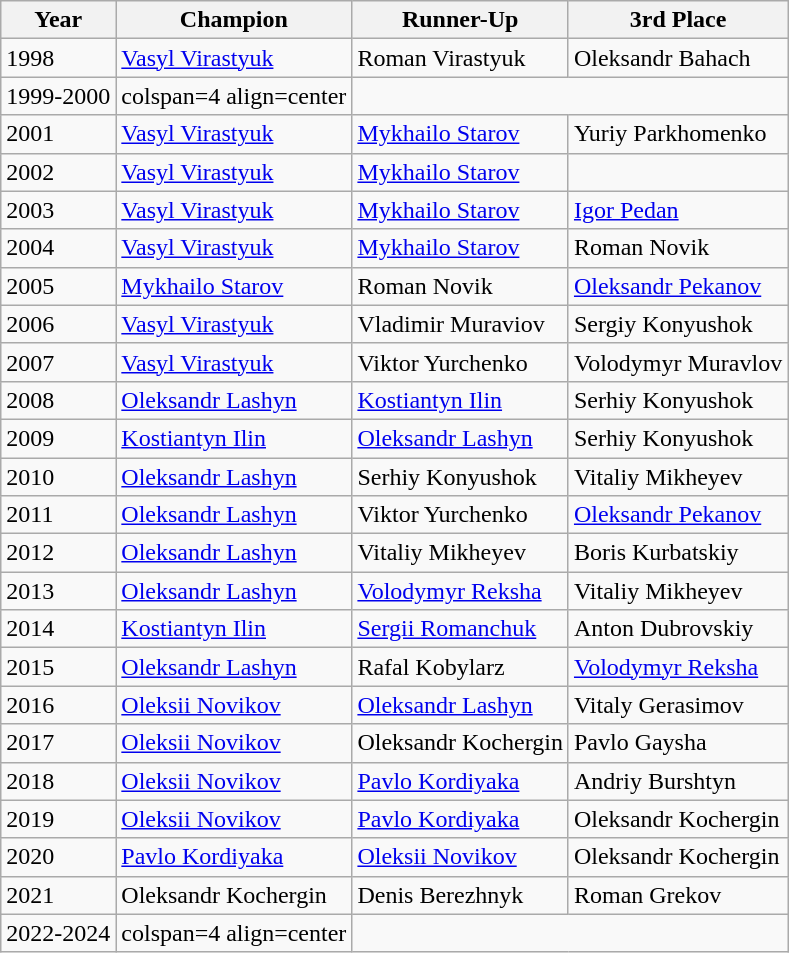<table class="wikitable">
<tr>
<th>Year</th>
<th>Champion</th>
<th>Runner-Up</th>
<th>3rd Place</th>
</tr>
<tr>
<td>1998</td>
<td> <a href='#'>Vasyl Virastyuk</a></td>
<td> Roman Virastyuk</td>
<td> Oleksandr Bahach</td>
</tr>
<tr>
<td>1999-2000</td>
<td>colspan=4 align=center </td>
</tr>
<tr>
<td>2001</td>
<td> <a href='#'>Vasyl Virastyuk</a></td>
<td> <a href='#'>Mykhailo Starov</a></td>
<td> Yuriy Parkhomenko</td>
</tr>
<tr>
<td>2002</td>
<td> <a href='#'>Vasyl Virastyuk</a></td>
<td> <a href='#'>Mykhailo Starov</a></td>
<td></td>
</tr>
<tr>
<td>2003</td>
<td> <a href='#'>Vasyl Virastyuk</a></td>
<td> <a href='#'>Mykhailo Starov</a></td>
<td> <a href='#'>Igor Pedan</a></td>
</tr>
<tr>
<td>2004</td>
<td> <a href='#'>Vasyl Virastyuk</a></td>
<td> <a href='#'>Mykhailo Starov</a></td>
<td> Roman Novik</td>
</tr>
<tr>
<td>2005</td>
<td> <a href='#'>Mykhailo Starov</a></td>
<td> Roman Novik</td>
<td> <a href='#'>Oleksandr Pekanov</a></td>
</tr>
<tr>
<td>2006</td>
<td> <a href='#'>Vasyl Virastyuk</a></td>
<td> Vladimir Muraviov</td>
<td> Sergiy Konyushok</td>
</tr>
<tr>
<td>2007</td>
<td> <a href='#'>Vasyl Virastyuk</a></td>
<td> Viktor Yurchenko</td>
<td> Volodymyr Muravlov</td>
</tr>
<tr>
<td>2008</td>
<td> <a href='#'>Oleksandr Lashyn</a></td>
<td> <a href='#'>Kostiantyn Ilin</a></td>
<td> Serhiy Konyushok</td>
</tr>
<tr>
<td>2009</td>
<td> <a href='#'>Kostiantyn Ilin</a></td>
<td> <a href='#'>Oleksandr Lashyn</a></td>
<td> Serhiy Konyushok</td>
</tr>
<tr>
<td>2010</td>
<td> <a href='#'>Oleksandr Lashyn</a></td>
<td> Serhiy Konyushok</td>
<td> Vitaliy Mikheyev</td>
</tr>
<tr>
<td>2011</td>
<td> <a href='#'>Oleksandr Lashyn</a></td>
<td> Viktor Yurchenko</td>
<td> <a href='#'>Oleksandr Pekanov</a></td>
</tr>
<tr>
<td>2012</td>
<td> <a href='#'>Oleksandr Lashyn</a></td>
<td> Vitaliy Mikheyev</td>
<td> Boris Kurbatskiy</td>
</tr>
<tr>
<td>2013</td>
<td> <a href='#'>Oleksandr Lashyn</a></td>
<td> <a href='#'>Volodymyr Reksha</a></td>
<td> Vitaliy Mikheyev</td>
</tr>
<tr>
<td>2014</td>
<td> <a href='#'>Kostiantyn Ilin</a></td>
<td> <a href='#'>Sergii Romanchuk</a></td>
<td> Anton Dubrovskiy</td>
</tr>
<tr>
<td>2015</td>
<td> <a href='#'>Oleksandr Lashyn</a></td>
<td> Rafal Kobylarz</td>
<td> <a href='#'>Volodymyr Reksha</a></td>
</tr>
<tr>
<td>2016</td>
<td> <a href='#'>Oleksii Novikov</a></td>
<td> <a href='#'>Oleksandr Lashyn</a></td>
<td> Vitaly Gerasimov</td>
</tr>
<tr>
<td>2017</td>
<td> <a href='#'>Oleksii Novikov</a></td>
<td> Oleksandr Kochergin</td>
<td> Pavlo Gaysha</td>
</tr>
<tr>
<td>2018</td>
<td> <a href='#'>Oleksii Novikov</a></td>
<td> <a href='#'>Pavlo Kordiyaka</a></td>
<td> Andriy Burshtyn</td>
</tr>
<tr>
<td>2019</td>
<td> <a href='#'>Oleksii Novikov</a></td>
<td> <a href='#'>Pavlo Kordiyaka</a></td>
<td> Oleksandr Kochergin</td>
</tr>
<tr>
<td>2020</td>
<td> <a href='#'>Pavlo Kordiyaka</a></td>
<td> <a href='#'>Oleksii Novikov</a></td>
<td> Oleksandr Kochergin</td>
</tr>
<tr>
<td>2021</td>
<td> Oleksandr Kochergin</td>
<td> Denis Berezhnyk</td>
<td> Roman Grekov</td>
</tr>
<tr>
<td>2022-2024</td>
<td>colspan=4 align=center </td>
</tr>
</table>
